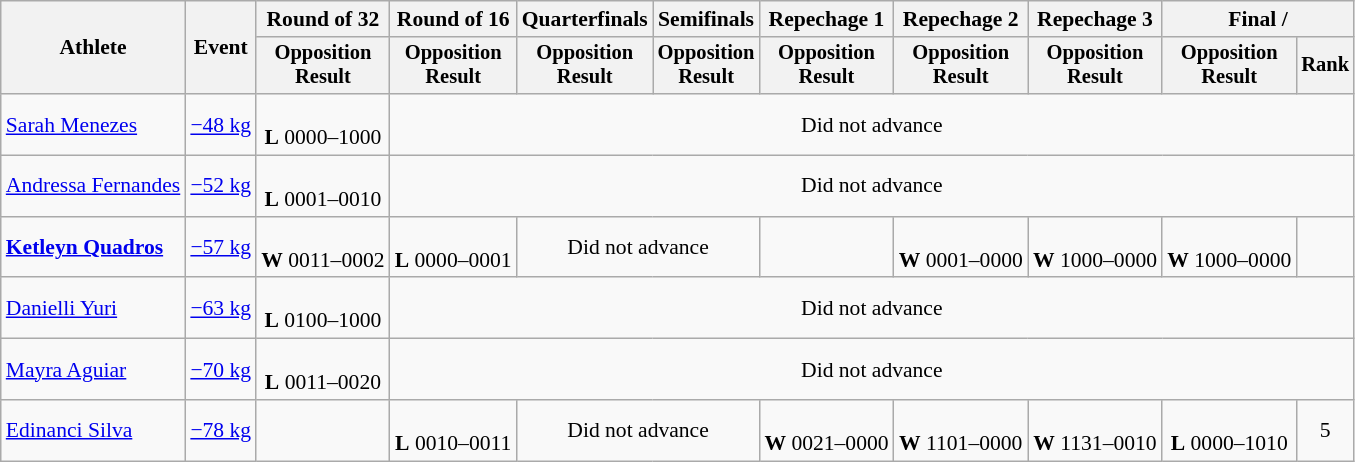<table class="wikitable" style="font-size:90%">
<tr>
<th rowspan="2">Athlete</th>
<th rowspan="2">Event</th>
<th>Round of 32</th>
<th>Round of 16</th>
<th>Quarterfinals</th>
<th>Semifinals</th>
<th>Repechage 1</th>
<th>Repechage 2</th>
<th>Repechage 3</th>
<th colspan=2>Final / </th>
</tr>
<tr style="font-size:95%">
<th>Opposition<br>Result</th>
<th>Opposition<br>Result</th>
<th>Opposition<br>Result</th>
<th>Opposition<br>Result</th>
<th>Opposition<br>Result</th>
<th>Opposition<br>Result</th>
<th>Opposition<br>Result</th>
<th>Opposition<br>Result</th>
<th>Rank</th>
</tr>
<tr align=center>
<td align=left><a href='#'>Sarah Menezes</a></td>
<td align=left><a href='#'>−48 kg</a></td>
<td><br><strong>L</strong> 0000–1000</td>
<td colspan=8>Did not advance</td>
</tr>
<tr align=center>
<td align=left><a href='#'>Andressa Fernandes</a></td>
<td align=left><a href='#'>−52 kg</a></td>
<td><br><strong>L</strong> 0001–0010</td>
<td colspan=8>Did not advance</td>
</tr>
<tr align=center>
<td align=left><strong><a href='#'>Ketleyn Quadros</a></strong></td>
<td align=left><a href='#'>−57 kg</a></td>
<td><br><strong>W</strong> 0011–0002</td>
<td><br><strong>L</strong> 0000–0001</td>
<td colspan=2>Did not advance</td>
<td></td>
<td><br><strong>W</strong> 0001–0000</td>
<td><br><strong>W</strong> 1000–0000</td>
<td><br><strong>W</strong> 1000–0000</td>
<td></td>
</tr>
<tr align=center>
<td align=left><a href='#'>Danielli Yuri</a></td>
<td align=left><a href='#'>−63 kg</a></td>
<td><br><strong>L</strong> 0100–1000</td>
<td colspan=8>Did not advance</td>
</tr>
<tr align=center>
<td align=left><a href='#'>Mayra Aguiar</a></td>
<td align=left><a href='#'>−70 kg</a></td>
<td> <br><strong>L</strong> 0011–0020</td>
<td colspan=8>Did not advance</td>
</tr>
<tr align=center>
<td align=left><a href='#'>Edinanci Silva</a></td>
<td align=left><a href='#'>−78 kg</a></td>
<td></td>
<td><br><strong>L</strong> 0010–0011</td>
<td colspan=2>Did not advance</td>
<td><br><strong>W</strong> 0021–0000</td>
<td><br><strong>W</strong> 1101–0000</td>
<td><br><strong>W</strong> 1131–0010</td>
<td><br><strong>L</strong> 0000–1010</td>
<td>5</td>
</tr>
</table>
